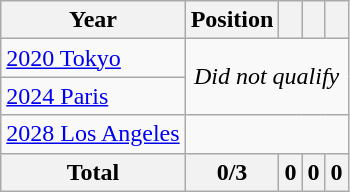<table class="wikitable" style="text-align: center;">
<tr>
<th>Year</th>
<th>Position</th>
<th></th>
<th></th>
<th></th>
</tr>
<tr>
<td style="text-align: left;"> <a href='#'>2020 Tokyo</a></td>
<td colspan=4 rowspan=2><em>Did not qualify</em></td>
</tr>
<tr>
<td style="text-align: left;"> <a href='#'>2024 Paris</a></td>
</tr>
<tr>
<td style="text-align: left;"> <a href='#'>2028 Los Angeles</a></td>
</tr>
<tr>
<th>Total</th>
<th>0/3</th>
<th>0</th>
<th>0</th>
<th>0</th>
</tr>
</table>
